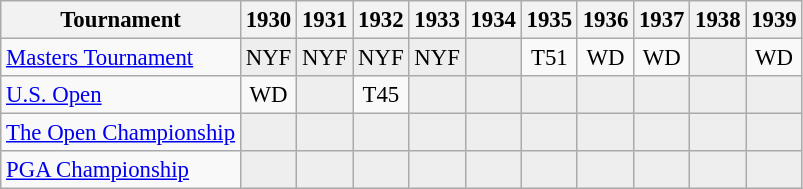<table class="wikitable" style="font-size:95%;text-align:center;">
<tr>
<th>Tournament</th>
<th>1930</th>
<th>1931</th>
<th>1932</th>
<th>1933</th>
<th>1934</th>
<th>1935</th>
<th>1936</th>
<th>1937</th>
<th>1938</th>
<th>1939</th>
</tr>
<tr>
<td align=left><a href='#'>Masters Tournament</a></td>
<td style="background:#eeeeee;">NYF</td>
<td style="background:#eeeeee;">NYF</td>
<td style="background:#eeeeee;">NYF</td>
<td style="background:#eeeeee;">NYF</td>
<td style="background:#eeeeee;"></td>
<td>T51</td>
<td>WD</td>
<td>WD</td>
<td style="background:#eeeeee;"></td>
<td>WD</td>
</tr>
<tr>
<td align=left><a href='#'>U.S. Open</a></td>
<td>WD</td>
<td style="background:#eeeeee;"></td>
<td>T45</td>
<td style="background:#eeeeee;"></td>
<td style="background:#eeeeee;"></td>
<td style="background:#eeeeee;"></td>
<td style="background:#eeeeee;"></td>
<td style="background:#eeeeee;"></td>
<td style="background:#eeeeee;"></td>
<td style="background:#eeeeee;"></td>
</tr>
<tr>
<td align=left><a href='#'>The Open Championship</a></td>
<td style="background:#eeeeee;"></td>
<td style="background:#eeeeee;"></td>
<td style="background:#eeeeee;"></td>
<td style="background:#eeeeee;"></td>
<td style="background:#eeeeee;"></td>
<td style="background:#eeeeee;"></td>
<td style="background:#eeeeee;"></td>
<td style="background:#eeeeee;"></td>
<td style="background:#eeeeee;"></td>
<td style="background:#eeeeee;"></td>
</tr>
<tr>
<td align=left><a href='#'>PGA Championship</a></td>
<td style="background:#eeeeee;"></td>
<td style="background:#eeeeee;"></td>
<td style="background:#eeeeee;"></td>
<td style="background:#eeeeee;"></td>
<td style="background:#eeeeee;"></td>
<td style="background:#eeeeee;"></td>
<td style="background:#eeeeee;"></td>
<td style="background:#eeeeee;"></td>
<td style="background:#eeeeee;"></td>
<td style="background:#eeeeee;"></td>
</tr>
</table>
